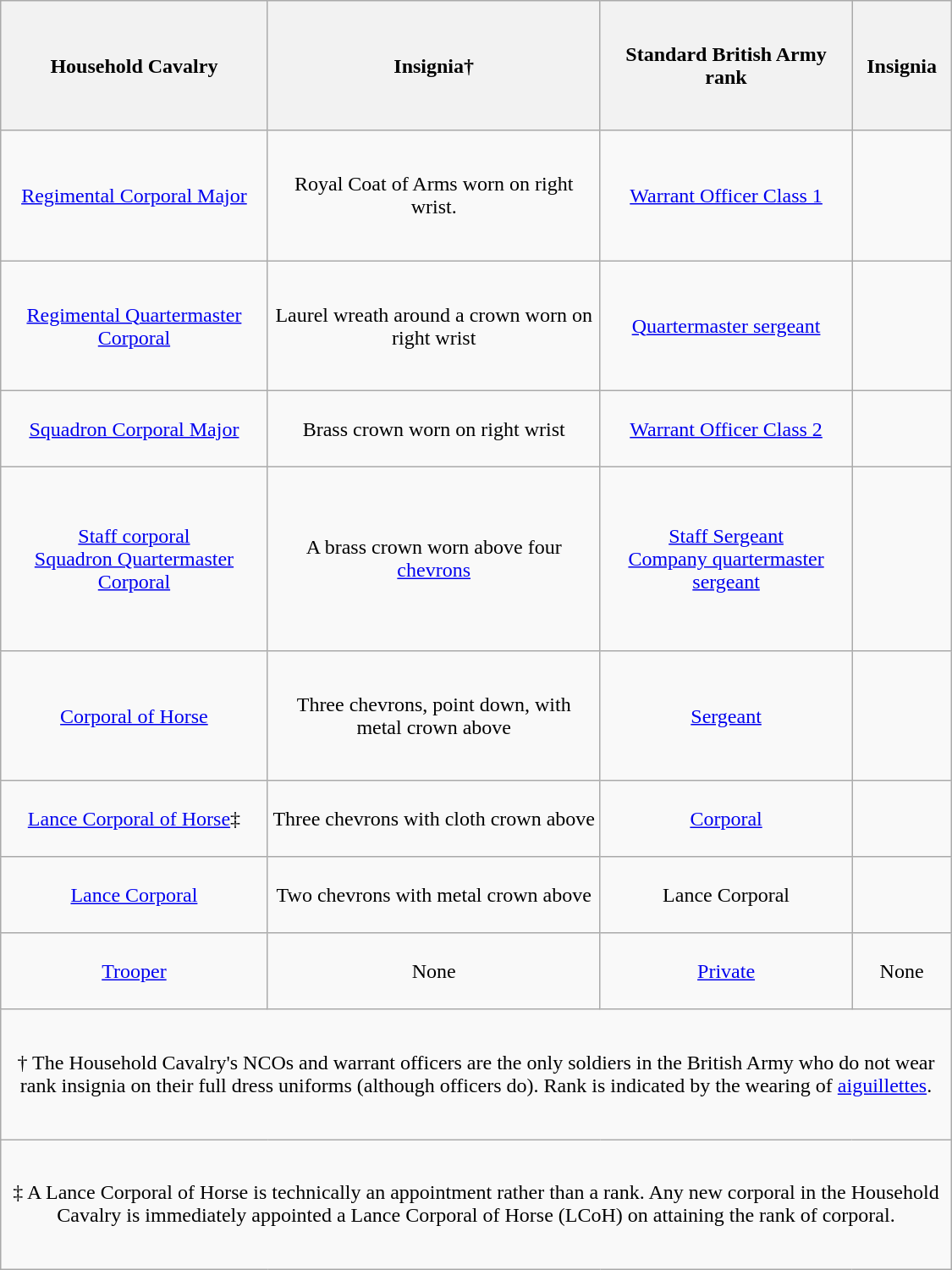<table class="wikitable" style="text-align: center; width: 750px; height: 1000px;">
<tr>
<th>Household Cavalry</th>
<th>Insignia†</th>
<th>Standard British Army rank</th>
<th>Insignia</th>
</tr>
<tr>
<td><a href='#'>Regimental Corporal Major</a></td>
<td>Royal Coat of Arms worn on right wrist.</td>
<td><a href='#'>Warrant Officer Class 1</a></td>
<td></td>
</tr>
<tr>
<td><a href='#'>Regimental Quartermaster Corporal</a></td>
<td>Laurel wreath around a crown worn on right wrist</td>
<td><a href='#'>Quartermaster sergeant</a></td>
<td></td>
</tr>
<tr>
<td><a href='#'>Squadron Corporal Major</a></td>
<td>Brass crown worn on right wrist</td>
<td><a href='#'>Warrant Officer Class 2</a></td>
<td></td>
</tr>
<tr>
<td><a href='#'>Staff corporal</a><br><a href='#'>Squadron Quartermaster Corporal</a></td>
<td>A brass crown worn above four <a href='#'>chevrons</a></td>
<td><a href='#'>Staff Sergeant</a><br><a href='#'>Company quartermaster sergeant</a></td>
<td></td>
</tr>
<tr>
<td><a href='#'>Corporal of Horse</a></td>
<td>Three chevrons, point down, with metal crown above</td>
<td><a href='#'>Sergeant</a></td>
<td></td>
</tr>
<tr>
<td><a href='#'>Lance Corporal of Horse</a>‡</td>
<td>Three chevrons with cloth crown above</td>
<td><a href='#'>Corporal</a></td>
<td></td>
</tr>
<tr>
<td><a href='#'>Lance Corporal</a></td>
<td>Two chevrons with metal crown above</td>
<td>Lance Corporal</td>
<td></td>
</tr>
<tr>
<td><a href='#'>Trooper</a></td>
<td>None</td>
<td><a href='#'>Private</a></td>
<td>None</td>
</tr>
<tr>
<td colspan="4" style="text-align:center;">† The Household Cavalry's NCOs and warrant officers are the only soldiers in the British Army who do not wear rank insignia on their full dress uniforms (although officers do). Rank is indicated by the wearing of <a href='#'>aiguillettes</a>.</td>
</tr>
<tr>
<td colspan="4" style="text-align:center;">‡ A Lance Corporal of Horse is technically an appointment rather than a rank. Any new corporal in the Household Cavalry is immediately appointed a Lance Corporal of Horse (LCoH) on attaining the rank of corporal.</td>
</tr>
</table>
